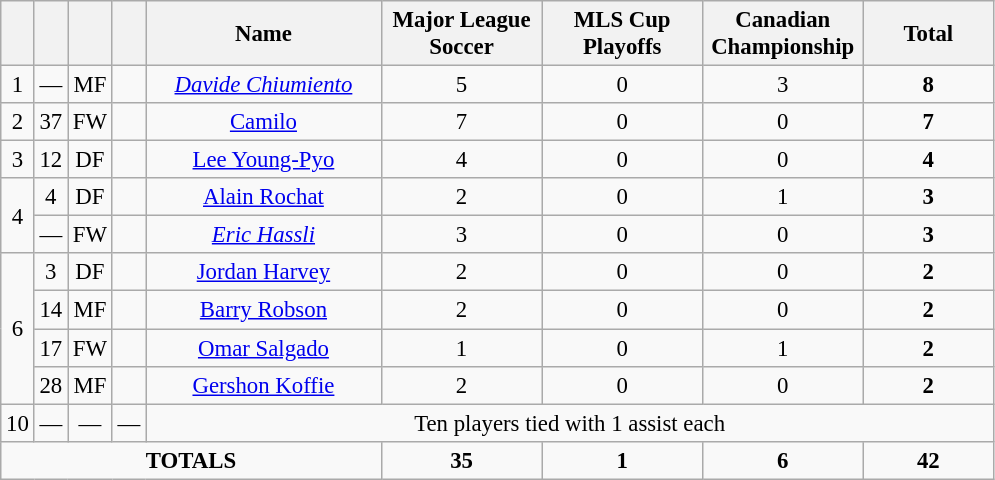<table class="wikitable" style="font-size: 95%; text-align: center;">
<tr>
<th width=15></th>
<th width=15></th>
<th width=15></th>
<th width=15></th>
<th width=150>Name</th>
<th width=100>Major League Soccer</th>
<th width=100>MLS Cup Playoffs</th>
<th width=100>Canadian Championship</th>
<th width=80><strong>Total</strong></th>
</tr>
<tr>
<td>1</td>
<td>—</td>
<td>MF</td>
<td></td>
<td><em><a href='#'>Davide Chiumiento</a></em></td>
<td>5</td>
<td>0</td>
<td>3</td>
<td><strong>8</strong></td>
</tr>
<tr>
<td>2</td>
<td>37</td>
<td>FW</td>
<td></td>
<td><a href='#'>Camilo</a></td>
<td>7</td>
<td>0</td>
<td>0</td>
<td><strong>7</strong></td>
</tr>
<tr>
<td>3</td>
<td>12</td>
<td>DF</td>
<td></td>
<td><a href='#'>Lee Young-Pyo</a></td>
<td>4</td>
<td>0</td>
<td>0</td>
<td><strong>4</strong></td>
</tr>
<tr>
<td rowspan="2">4</td>
<td>4</td>
<td>DF</td>
<td></td>
<td><a href='#'>Alain Rochat</a></td>
<td>2</td>
<td>0</td>
<td>1</td>
<td><strong>3</strong></td>
</tr>
<tr>
<td>—</td>
<td>FW</td>
<td></td>
<td><em><a href='#'>Eric Hassli</a></em></td>
<td>3</td>
<td>0</td>
<td>0</td>
<td><strong>3</strong></td>
</tr>
<tr>
<td rowspan="4">6</td>
<td>3</td>
<td>DF</td>
<td></td>
<td><a href='#'>Jordan Harvey</a></td>
<td>2</td>
<td>0</td>
<td>0</td>
<td><strong>2</strong></td>
</tr>
<tr>
<td>14</td>
<td>MF</td>
<td></td>
<td><a href='#'>Barry Robson</a></td>
<td>2</td>
<td>0</td>
<td>0</td>
<td><strong>2</strong></td>
</tr>
<tr>
<td>17</td>
<td>FW</td>
<td></td>
<td><a href='#'>Omar Salgado</a></td>
<td>1</td>
<td>0</td>
<td>1</td>
<td><strong>2</strong></td>
</tr>
<tr>
<td>28</td>
<td>MF</td>
<td></td>
<td><a href='#'>Gershon Koffie</a></td>
<td>2</td>
<td>0</td>
<td>0</td>
<td><strong>2</strong></td>
</tr>
<tr>
<td>10</td>
<td>—</td>
<td>—</td>
<td>—</td>
<td colspan="5">Ten players tied with 1 assist each</td>
</tr>
<tr>
<td colspan="5"><strong>TOTALS</strong></td>
<td><strong>35</strong></td>
<td><strong>1</strong></td>
<td><strong>6</strong></td>
<td><strong>42</strong></td>
</tr>
</table>
